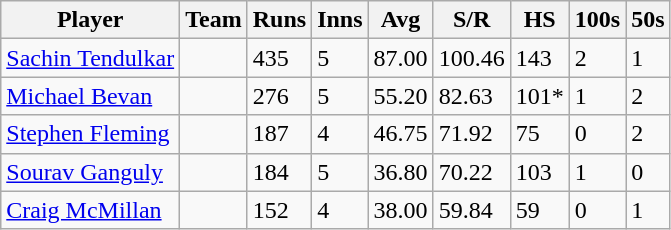<table class="wikitable" style="text-align:left">
<tr>
<th>Player</th>
<th>Team</th>
<th>Runs</th>
<th>Inns</th>
<th>Avg</th>
<th>S/R</th>
<th>HS</th>
<th>100s</th>
<th>50s</th>
</tr>
<tr>
<td><a href='#'>Sachin Tendulkar</a></td>
<td></td>
<td>435</td>
<td>5</td>
<td>87.00</td>
<td>100.46</td>
<td>143</td>
<td>2</td>
<td>1</td>
</tr>
<tr>
<td><a href='#'>Michael Bevan</a></td>
<td></td>
<td>276</td>
<td>5</td>
<td>55.20</td>
<td>82.63</td>
<td>101*</td>
<td>1</td>
<td>2</td>
</tr>
<tr>
<td><a href='#'>Stephen Fleming</a></td>
<td></td>
<td>187</td>
<td>4</td>
<td>46.75</td>
<td>71.92</td>
<td>75</td>
<td>0</td>
<td>2</td>
</tr>
<tr>
<td><a href='#'>Sourav Ganguly</a></td>
<td></td>
<td>184</td>
<td>5</td>
<td>36.80</td>
<td>70.22</td>
<td>103</td>
<td>1</td>
<td>0</td>
</tr>
<tr>
<td><a href='#'>Craig McMillan</a></td>
<td></td>
<td>152</td>
<td>4</td>
<td>38.00</td>
<td>59.84</td>
<td>59</td>
<td>0</td>
<td>1</td>
</tr>
</table>
